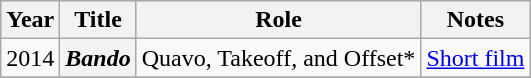<table class="wikitable plainrowheaders">
<tr style="background:#ccc; text-align:center;">
<th scope="col">Year</th>
<th scope="col">Title</th>
<th scope="col">Role</th>
<th scope="col">Notes</th>
</tr>
<tr>
<td>2014</td>
<th scope="row"><em>Bando</em></th>
<td>Quavo, Takeoff, and Offset*</td>
<td><a href='#'>Short film</a></td>
</tr>
<tr>
</tr>
</table>
